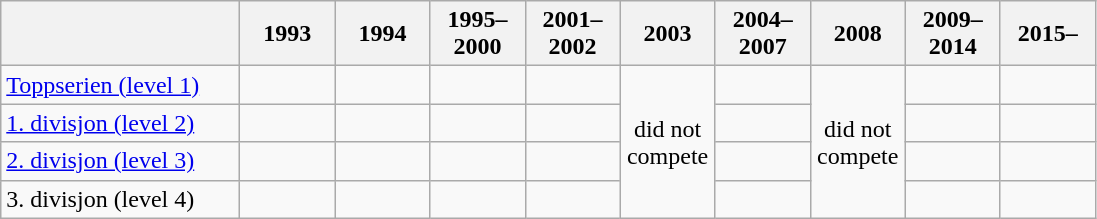<table class="wikitable">
<tr>
<th style="width: 9.5em;"></th>
<th style="width: 3.5em;">1993</th>
<th style="width: 3.5em;">1994</th>
<th style="width: 3.5em;">1995–2000</th>
<th style="width: 3.5em;">2001–2002</th>
<th style="width: 3.5em;">2003</th>
<th style="width: 3.5em;">2004–2007</th>
<th style="width: 3.5em;">2008</th>
<th style="width: 3.5em;">2009–2014</th>
<th style="width: 3.5em;">2015–</th>
</tr>
<tr>
<td><a href='#'>Toppserien (level 1)</a></td>
<td></td>
<td></td>
<td></td>
<td></td>
<td rowspan=4 align=center>did not<br>compete</td>
<td></td>
<td rowspan=4 align=center>did not<br>compete</td>
<td></td>
<td></td>
</tr>
<tr>
<td><a href='#'>1. divisjon (level 2)</a></td>
<td></td>
<td></td>
<td></td>
<td></td>
<td></td>
<td></td>
<td></td>
</tr>
<tr>
<td><a href='#'>2. divisjon (level 3)</a></td>
<td></td>
<td></td>
<td></td>
<td></td>
<td></td>
<td></td>
<td></td>
</tr>
<tr>
<td>3. divisjon (level 4)</td>
<td></td>
<td></td>
<td></td>
<td></td>
<td></td>
<td></td>
<td></td>
</tr>
</table>
